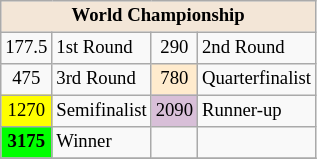<table class="wikitable" style="font-size:78%;">
<tr>
<th colspan=4 style="background:#F3E6D7;">World Championship</th>
</tr>
<tr>
<td align="center">177.5</td>
<td>1st Round</td>
<td align="center">290</td>
<td>2nd Round</td>
</tr>
<tr>
<td align="center">475</td>
<td>3rd Round</td>
<td align="center" style="background:#ffebcd;">780</td>
<td>Quarterfinalist</td>
</tr>
<tr>
<td align="center" style="background:#ffff00;">1270</td>
<td>Semifinalist</td>
<td align="center" style="background:#D8BFD8;">2090</td>
<td>Runner-up</td>
</tr>
<tr>
<td align="center" style="background:#00ff00;font-weight:bold;">3175</td>
<td>Winner</td>
<td></td>
<td></td>
</tr>
<tr>
</tr>
</table>
